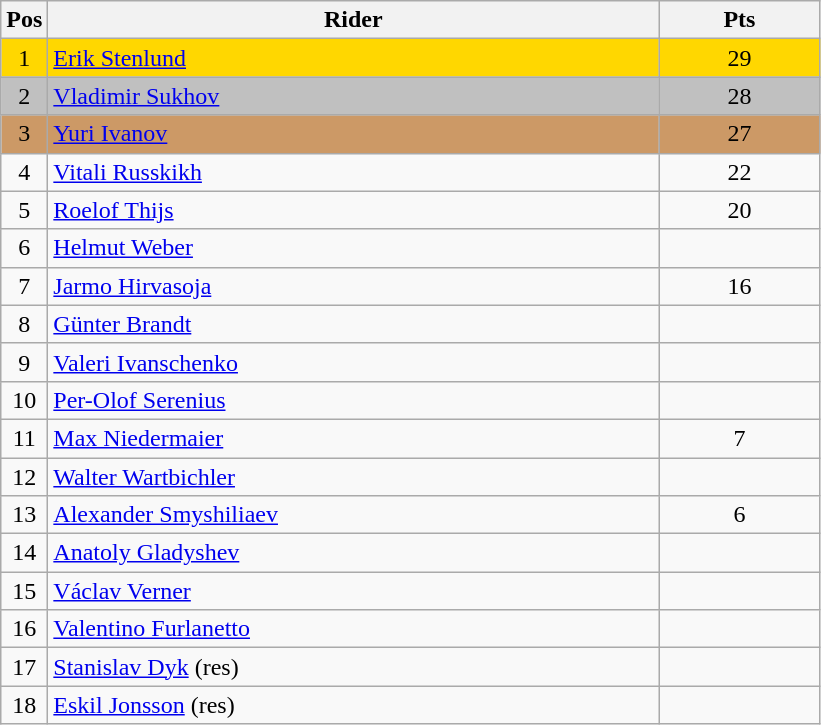<table class="wikitable" style="font-size: 100%">
<tr>
<th width=20>Pos</th>
<th width=400>Rider</th>
<th width=100>Pts</th>
</tr>
<tr align=center style="background-color: gold;">
<td>1</td>
<td align="left"> <a href='#'>Erik Stenlund</a></td>
<td>29</td>
</tr>
<tr align=center style="background-color: silver;">
<td>2</td>
<td align="left"> <a href='#'>Vladimir Sukhov</a></td>
<td>28</td>
</tr>
<tr align=center style="background-color: #cc9966;">
<td>3</td>
<td align="left"> <a href='#'>Yuri Ivanov</a></td>
<td>27</td>
</tr>
<tr align=center>
<td>4</td>
<td align="left"> <a href='#'>Vitali Russkikh</a></td>
<td>22</td>
</tr>
<tr align=center>
<td>5</td>
<td align="left"> <a href='#'>Roelof Thijs</a></td>
<td>20</td>
</tr>
<tr align=center>
<td>6</td>
<td align="left"> <a href='#'>Helmut Weber</a></td>
<td></td>
</tr>
<tr align=center>
<td>7</td>
<td align="left"> <a href='#'>Jarmo Hirvasoja</a></td>
<td>16</td>
</tr>
<tr align=center>
<td>8</td>
<td align="left"> <a href='#'>Günter Brandt</a></td>
<td></td>
</tr>
<tr align=center>
<td>9</td>
<td align="left"> <a href='#'>Valeri Ivanschenko</a></td>
<td></td>
</tr>
<tr align=center>
<td>10</td>
<td align="left"> <a href='#'>Per-Olof Serenius</a></td>
<td></td>
</tr>
<tr align=center>
<td>11</td>
<td align="left"> <a href='#'>Max Niedermaier</a></td>
<td>7</td>
</tr>
<tr align=center>
<td>12</td>
<td align="left"> <a href='#'>Walter Wartbichler</a></td>
<td></td>
</tr>
<tr align=center>
<td>13</td>
<td align="left"> <a href='#'>Alexander Smyshiliaev</a></td>
<td>6</td>
</tr>
<tr align=center>
<td>14</td>
<td align="left"> <a href='#'>Anatoly Gladyshev</a></td>
<td></td>
</tr>
<tr align=center>
<td>15</td>
<td align="left"> <a href='#'>Václav Verner</a></td>
<td></td>
</tr>
<tr align=center>
<td>16</td>
<td align="left"> <a href='#'>Valentino Furlanetto</a></td>
<td></td>
</tr>
<tr align=center>
<td>17</td>
<td align="left"> <a href='#'>Stanislav Dyk</a> (res)</td>
<td></td>
</tr>
<tr align=center>
<td>18</td>
<td align="left"> <a href='#'>Eskil Jonsson</a> (res)</td>
<td></td>
</tr>
</table>
